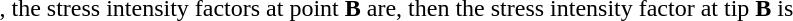<table>
<tr align = "left" valign = "top">
<td><br>, the stress intensity factors at point <strong>B</strong> are, then the stress intensity factor at tip <strong>B</strong> is</td>
<td></td>
</tr>
</table>
